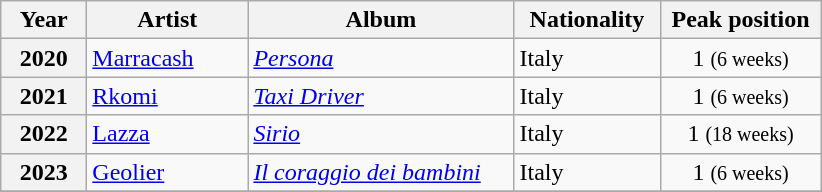<table class="wikitable sortable plainrowheaders">
<tr>
<th style="width:50px;">Year</th>
<th style="width:100px;">Artist</th>
<th style="width:170px;">Album</th>
<th style="width:90px;">Nationality</th>
<th style="width:100px;">Peak position</th>
</tr>
<tr>
<th scope="row">2020</th>
<td><a href='#'>Marracash</a></td>
<td><em><a href='#'>Persona</a></em></td>
<td>Italy</td>
<td style="text-align:center;">1 <small>(6 weeks)</small></td>
</tr>
<tr>
<th scope="row">2021</th>
<td><a href='#'>Rkomi</a></td>
<td><em><a href='#'>Taxi Driver</a></em></td>
<td>Italy</td>
<td style="text-align:center;">1 <small>(6 weeks)</small></td>
</tr>
<tr>
<th scope="row">2022</th>
<td><a href='#'>Lazza</a></td>
<td><em><a href='#'>Sirio</a></em></td>
<td>Italy</td>
<td style="text-align:center;">1 <small>(18 weeks)</small></td>
</tr>
<tr>
<th scope="row">2023</th>
<td><a href='#'>Geolier</a></td>
<td><em><a href='#'>Il coraggio dei bambini</a></em></td>
<td>Italy</td>
<td style="text-align:center;">1 <small>(6 weeks)</small></td>
</tr>
<tr>
</tr>
</table>
